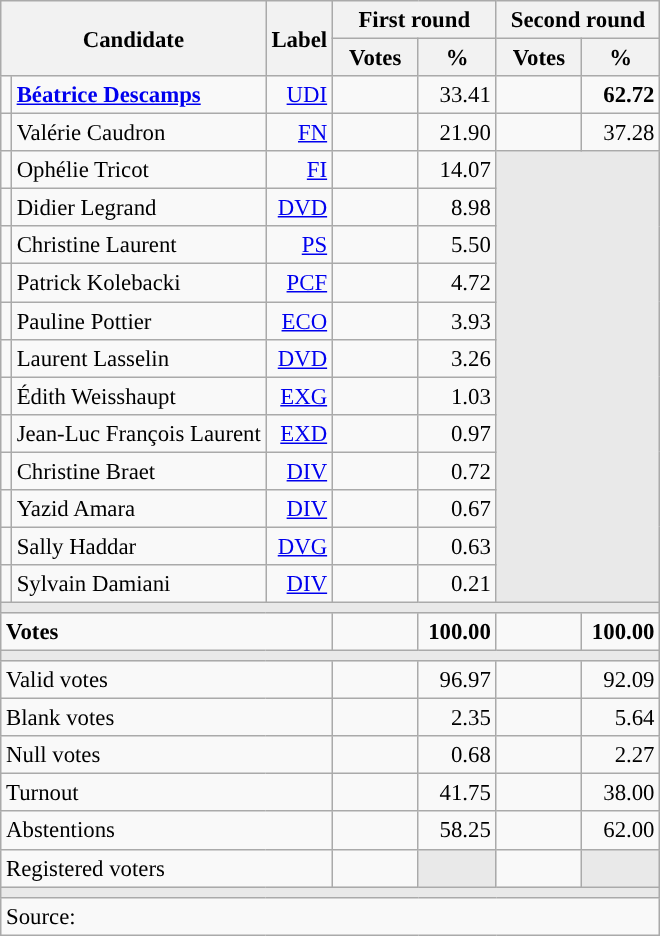<table class="wikitable" style="text-align:right;font-size:95%;">
<tr>
<th rowspan="2" colspan="2">Candidate</th>
<th rowspan="2">Label</th>
<th colspan="2">First round</th>
<th colspan="2">Second round</th>
</tr>
<tr>
<th style="width:50px;">Votes</th>
<th style="width:45px;">%</th>
<th style="width:50px;">Votes</th>
<th style="width:45px;">%</th>
</tr>
<tr>
<td style="color:inherit;background:"></td>
<td style="text-align:left;"><strong><a href='#'>Béatrice Descamps</a></strong></td>
<td><a href='#'>UDI</a></td>
<td></td>
<td>33.41</td>
<td><strong></strong></td>
<td><strong>62.72</strong></td>
</tr>
<tr>
<td style="color:inherit;background:"></td>
<td style="text-align:left;">Valérie Caudron</td>
<td><a href='#'>FN</a></td>
<td></td>
<td>21.90</td>
<td></td>
<td>37.28</td>
</tr>
<tr>
<td style="color:inherit;background:"></td>
<td style="text-align:left;">Ophélie Tricot</td>
<td><a href='#'>FI</a></td>
<td></td>
<td>14.07</td>
<td colspan="2" rowspan="12" style="background:#E9E9E9;"></td>
</tr>
<tr>
<td style="color:inherit;background:"></td>
<td style="text-align:left;">Didier Legrand</td>
<td><a href='#'>DVD</a></td>
<td></td>
<td>8.98</td>
</tr>
<tr>
<td style="color:inherit;background:"></td>
<td style="text-align:left;">Christine Laurent</td>
<td><a href='#'>PS</a></td>
<td></td>
<td>5.50</td>
</tr>
<tr>
<td style="color:inherit;background:"></td>
<td style="text-align:left;">Patrick Kolebacki</td>
<td><a href='#'>PCF</a></td>
<td></td>
<td>4.72</td>
</tr>
<tr>
<td style="color:inherit;background:"></td>
<td style="text-align:left;">Pauline Pottier</td>
<td><a href='#'>ECO</a></td>
<td></td>
<td>3.93</td>
</tr>
<tr>
<td style="color:inherit;background:"></td>
<td style="text-align:left;">Laurent Lasselin</td>
<td><a href='#'>DVD</a></td>
<td></td>
<td>3.26</td>
</tr>
<tr>
<td style="color:inherit;background:"></td>
<td style="text-align:left;">Édith Weisshaupt</td>
<td><a href='#'>EXG</a></td>
<td></td>
<td>1.03</td>
</tr>
<tr>
<td style="color:inherit;background:"></td>
<td style="text-align:left;">Jean-Luc François Laurent</td>
<td><a href='#'>EXD</a></td>
<td></td>
<td>0.97</td>
</tr>
<tr>
<td style="color:inherit;background:"></td>
<td style="text-align:left;">Christine Braet</td>
<td><a href='#'>DIV</a></td>
<td></td>
<td>0.72</td>
</tr>
<tr>
<td style="color:inherit;background:"></td>
<td style="text-align:left;">Yazid Amara</td>
<td><a href='#'>DIV</a></td>
<td></td>
<td>0.67</td>
</tr>
<tr>
<td style="color:inherit;background:"></td>
<td style="text-align:left;">Sally Haddar</td>
<td><a href='#'>DVG</a></td>
<td></td>
<td>0.63</td>
</tr>
<tr>
<td style="color:inherit;background:"></td>
<td style="text-align:left;">Sylvain Damiani</td>
<td><a href='#'>DIV</a></td>
<td></td>
<td>0.21</td>
</tr>
<tr>
<td colspan="7" style="background:#E9E9E9;"></td>
</tr>
<tr style="font-weight:bold;">
<td colspan="3" style="text-align:left;">Votes</td>
<td></td>
<td>100.00</td>
<td></td>
<td>100.00</td>
</tr>
<tr>
<td colspan="7" style="background:#E9E9E9;"></td>
</tr>
<tr>
<td colspan="3" style="text-align:left;">Valid votes</td>
<td></td>
<td>96.97</td>
<td></td>
<td>92.09</td>
</tr>
<tr>
<td colspan="3" style="text-align:left;">Blank votes</td>
<td></td>
<td>2.35</td>
<td></td>
<td>5.64</td>
</tr>
<tr>
<td colspan="3" style="text-align:left;">Null votes</td>
<td></td>
<td>0.68</td>
<td></td>
<td>2.27</td>
</tr>
<tr>
<td colspan="3" style="text-align:left;">Turnout</td>
<td></td>
<td>41.75</td>
<td></td>
<td>38.00</td>
</tr>
<tr>
<td colspan="3" style="text-align:left;">Abstentions</td>
<td></td>
<td>58.25</td>
<td></td>
<td>62.00</td>
</tr>
<tr>
<td colspan="3" style="text-align:left;">Registered voters</td>
<td></td>
<td style="background:#E9E9E9;"></td>
<td></td>
<td style="background:#E9E9E9;"></td>
</tr>
<tr>
<td colspan="7" style="background:#E9E9E9;"></td>
</tr>
<tr>
<td colspan="7" style="text-align:left;">Source: </td>
</tr>
</table>
